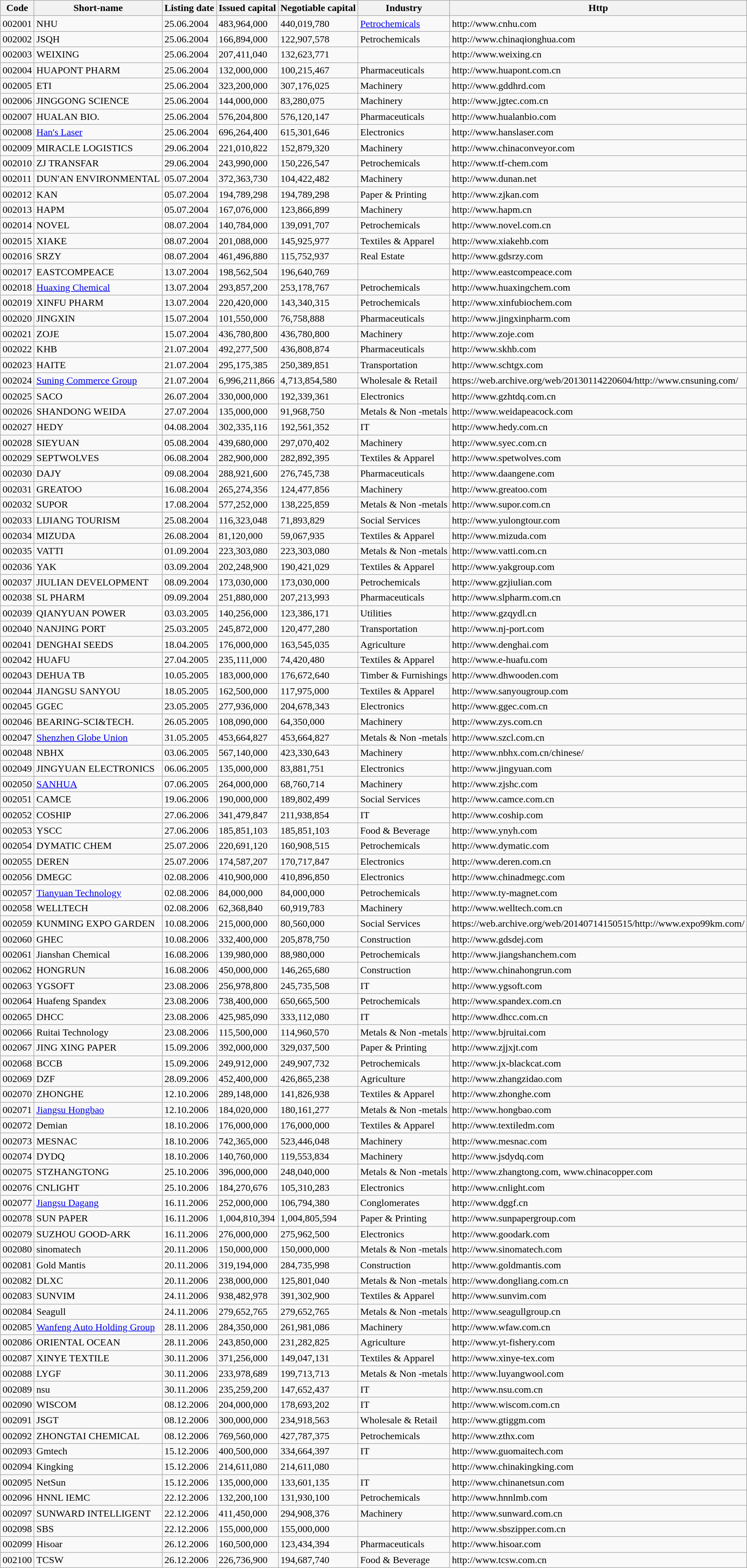<table class=wikitable>
<tr>
<th>Code</th>
<th>Short-name</th>
<th>Listing date</th>
<th>Issued capital</th>
<th>Negotiable capital</th>
<th>Industry</th>
<th>Http</th>
</tr>
<tr>
<td>002001</td>
<td>NHU</td>
<td>25.06.2004</td>
<td>483,964,000</td>
<td>440,019,780</td>
<td><a href='#'>Petrochemicals</a></td>
<td>http://www.cnhu.com</td>
</tr>
<tr>
<td>002002</td>
<td>JSQH</td>
<td>25.06.2004</td>
<td>166,894,000</td>
<td>122,907,578</td>
<td>Petrochemicals</td>
<td>http://www.chinaqionghua.com</td>
</tr>
<tr>
<td>002003</td>
<td>WEIXING</td>
<td>25.06.2004</td>
<td>207,411,040</td>
<td>132,623,771</td>
<td></td>
<td>http://www.weixing.cn</td>
</tr>
<tr>
<td>002004</td>
<td>HUAPONT PHARM</td>
<td>25.06.2004</td>
<td>132,000,000</td>
<td>100,215,467</td>
<td>Pharmaceuticals</td>
<td>http://www.huapont.com.cn</td>
</tr>
<tr>
<td>002005</td>
<td>ETI</td>
<td>25.06.2004</td>
<td>323,200,000</td>
<td>307,176,025</td>
<td>Machinery</td>
<td>http://www.gddhrd.com</td>
</tr>
<tr>
<td>002006</td>
<td>JINGGONG SCIENCE</td>
<td>25.06.2004</td>
<td>144,000,000</td>
<td>83,280,075</td>
<td>Machinery</td>
<td>http://www.jgtec.com.cn</td>
</tr>
<tr>
<td>002007</td>
<td>HUALAN BIO.</td>
<td>25.06.2004</td>
<td>576,204,800</td>
<td>576,120,147</td>
<td>Pharmaceuticals</td>
<td>http://www.hualanbio.com</td>
</tr>
<tr>
<td>002008</td>
<td><a href='#'>Han's Laser</a></td>
<td>25.06.2004</td>
<td>696,264,400</td>
<td>615,301,646</td>
<td>Electronics</td>
<td>http://www.hanslaser.com</td>
</tr>
<tr>
<td>002009</td>
<td>MIRACLE LOGISTICS</td>
<td>29.06.2004</td>
<td>221,010,822</td>
<td>152,879,320</td>
<td>Machinery</td>
<td>http://www.chinaconveyor.com</td>
</tr>
<tr>
<td>002010</td>
<td>ZJ TRANSFAR</td>
<td>29.06.2004</td>
<td>243,990,000</td>
<td>150,226,547</td>
<td>Petrochemicals</td>
<td>http://www.tf-chem.com</td>
</tr>
<tr>
<td>002011</td>
<td>DUN'AN ENVIRONMENTAL</td>
<td>05.07.2004</td>
<td>372,363,730</td>
<td>104,422,482</td>
<td>Machinery</td>
<td>http://www.dunan.net</td>
</tr>
<tr>
<td>002012</td>
<td>KAN</td>
<td>05.07.2004</td>
<td>194,789,298</td>
<td>194,789,298</td>
<td>Paper & Printing</td>
<td>http://www.zjkan.com</td>
</tr>
<tr>
<td>002013</td>
<td>HAPM</td>
<td>05.07.2004</td>
<td>167,076,000</td>
<td>123,866,899</td>
<td>Machinery</td>
<td>http://www.hapm.cn</td>
</tr>
<tr>
<td>002014</td>
<td>NOVEL</td>
<td>08.07.2004</td>
<td>140,784,000</td>
<td>139,091,707</td>
<td>Petrochemicals</td>
<td>http://www.novel.com.cn</td>
</tr>
<tr>
<td>002015</td>
<td>XIAKE</td>
<td>08.07.2004</td>
<td>201,088,000</td>
<td>145,925,977</td>
<td>Textiles & Apparel</td>
<td>http://www.xiakehb.com</td>
</tr>
<tr>
<td>002016</td>
<td>SRZY</td>
<td>08.07.2004</td>
<td>461,496,880</td>
<td>115,752,937</td>
<td>Real Estate</td>
<td>http://www.gdsrzy.com</td>
</tr>
<tr>
<td>002017</td>
<td>EASTCOMPEACE</td>
<td>13.07.2004</td>
<td>198,562,504</td>
<td>196,640,769</td>
<td></td>
<td>http://www.eastcompeace.com</td>
</tr>
<tr>
<td>002018</td>
<td><a href='#'>Huaxing Chemical</a></td>
<td>13.07.2004</td>
<td>293,857,200</td>
<td>253,178,767</td>
<td>Petrochemicals</td>
<td>http://www.huaxingchem.com</td>
</tr>
<tr>
<td>002019</td>
<td>XINFU PHARM</td>
<td>13.07.2004</td>
<td>220,420,000</td>
<td>143,340,315</td>
<td>Petrochemicals</td>
<td>http://www.xinfubiochem.com</td>
</tr>
<tr>
<td>002020</td>
<td>JINGXIN</td>
<td>15.07.2004</td>
<td>101,550,000</td>
<td>76,758,888</td>
<td>Pharmaceuticals</td>
<td>http://www.jingxinpharm.com</td>
</tr>
<tr>
<td>002021</td>
<td>ZOJE</td>
<td>15.07.2004</td>
<td>436,780,800</td>
<td>436,780,800</td>
<td>Machinery</td>
<td>http://www.zoje.com</td>
</tr>
<tr>
<td>002022</td>
<td>KHB</td>
<td>21.07.2004</td>
<td>492,277,500</td>
<td>436,808,874</td>
<td>Pharmaceuticals</td>
<td>http://www.skhb.com</td>
</tr>
<tr>
<td>002023</td>
<td>HAITE</td>
<td>21.07.2004</td>
<td>295,175,385</td>
<td>250,389,851</td>
<td>Transportation</td>
<td>http://www.schtgx.com</td>
</tr>
<tr>
<td>002024</td>
<td><a href='#'>Suning Commerce Group</a></td>
<td>21.07.2004</td>
<td>6,996,211,866</td>
<td>4,713,854,580</td>
<td>Wholesale & Retail</td>
<td>https://web.archive.org/web/20130114220604/http://www.cnsuning.com/</td>
</tr>
<tr>
<td>002025</td>
<td>SACO</td>
<td>26.07.2004</td>
<td>330,000,000</td>
<td>192,339,361</td>
<td>Electronics</td>
<td>http://www.gzhtdq.com.cn</td>
</tr>
<tr>
<td>002026</td>
<td>SHANDONG WEIDA</td>
<td>27.07.2004</td>
<td>135,000,000</td>
<td>91,968,750</td>
<td>Metals & Non -metals</td>
<td>http://www.weidapeacock.com</td>
</tr>
<tr>
<td>002027</td>
<td>HEDY</td>
<td>04.08.2004</td>
<td>302,335,116</td>
<td>192,561,352</td>
<td>IT</td>
<td>http://www.hedy.com.cn</td>
</tr>
<tr>
<td>002028</td>
<td>SIEYUAN</td>
<td>05.08.2004</td>
<td>439,680,000</td>
<td>297,070,402</td>
<td>Machinery</td>
<td>http://www.syec.com.cn</td>
</tr>
<tr>
<td>002029</td>
<td>SEPTWOLVES</td>
<td>06.08.2004</td>
<td>282,900,000</td>
<td>282,892,395</td>
<td>Textiles & Apparel</td>
<td>http://www.spetwolves.com</td>
</tr>
<tr>
<td>002030</td>
<td>DAJY</td>
<td>09.08.2004</td>
<td>288,921,600</td>
<td>276,745,738</td>
<td>Pharmaceuticals</td>
<td>http://www.daangene.com</td>
</tr>
<tr>
<td>002031</td>
<td>GREATOO</td>
<td>16.08.2004</td>
<td>265,274,356</td>
<td>124,477,856</td>
<td>Machinery</td>
<td>http://www.greatoo.com</td>
</tr>
<tr>
<td>002032</td>
<td>SUPOR</td>
<td>17.08.2004</td>
<td>577,252,000</td>
<td>138,225,859</td>
<td>Metals & Non -metals</td>
<td>http://www.supor.com.cn</td>
</tr>
<tr>
<td>002033</td>
<td>LIJIANG TOURISM</td>
<td>25.08.2004</td>
<td>116,323,048</td>
<td>71,893,829</td>
<td>Social Services</td>
<td>http://www.yulongtour.com</td>
</tr>
<tr>
<td>002034</td>
<td>MIZUDA</td>
<td>26.08.2004</td>
<td>81,120,000</td>
<td>59,067,935</td>
<td>Textiles & Apparel</td>
<td>http://www.mizuda.com</td>
</tr>
<tr>
<td>002035</td>
<td>VATTI</td>
<td>01.09.2004</td>
<td>223,303,080</td>
<td>223,303,080</td>
<td>Metals & Non -metals</td>
<td>http://www.vatti.com.cn</td>
</tr>
<tr>
<td>002036</td>
<td>YAK</td>
<td>03.09.2004</td>
<td>202,248,900</td>
<td>190,421,029</td>
<td>Textiles & Apparel</td>
<td>http://www.yakgroup.com</td>
</tr>
<tr>
<td>002037</td>
<td>JIULIAN DEVELOPMENT</td>
<td>08.09.2004</td>
<td>173,030,000</td>
<td>173,030,000</td>
<td>Petrochemicals</td>
<td>http://www.gzjiulian.com</td>
</tr>
<tr>
<td>002038</td>
<td>SL PHARM</td>
<td>09.09.2004</td>
<td>251,880,000</td>
<td>207,213,993</td>
<td>Pharmaceuticals</td>
<td>http://www.slpharm.com.cn</td>
</tr>
<tr>
<td>002039</td>
<td>QIANYUAN POWER</td>
<td>03.03.2005</td>
<td>140,256,000</td>
<td>123,386,171</td>
<td>Utilities</td>
<td>http://www.gzqydl.cn</td>
</tr>
<tr>
<td>002040</td>
<td>NANJING PORT</td>
<td>25.03.2005</td>
<td>245,872,000</td>
<td>120,477,280</td>
<td>Transportation</td>
<td>http://www.nj-port.com</td>
</tr>
<tr>
<td>002041</td>
<td>DENGHAI SEEDS</td>
<td>18.04.2005</td>
<td>176,000,000</td>
<td>163,545,035</td>
<td>Agriculture</td>
<td>http://www.denghai.com</td>
</tr>
<tr>
<td>002042</td>
<td>HUAFU</td>
<td>27.04.2005</td>
<td>235,111,000</td>
<td>74,420,480</td>
<td>Textiles & Apparel</td>
<td>http://www.e-huafu.com</td>
</tr>
<tr>
<td>002043</td>
<td>DEHUA TB</td>
<td>10.05.2005</td>
<td>183,000,000</td>
<td>176,672,640</td>
<td>Timber & Furnishings</td>
<td>http://www.dhwooden.com</td>
</tr>
<tr>
<td>002044</td>
<td>JIANGSU SANYOU</td>
<td>18.05.2005</td>
<td>162,500,000</td>
<td>117,975,000</td>
<td>Textiles & Apparel</td>
<td>http://www.sanyougroup.com</td>
</tr>
<tr>
<td>002045</td>
<td>GGEC</td>
<td>23.05.2005</td>
<td>277,936,000</td>
<td>204,678,343</td>
<td>Electronics</td>
<td>http://www.ggec.com.cn</td>
</tr>
<tr>
<td>002046</td>
<td>BEARING-SCI&TECH.</td>
<td>26.05.2005</td>
<td>108,090,000</td>
<td>64,350,000</td>
<td>Machinery</td>
<td>http://www.zys.com.cn</td>
</tr>
<tr>
<td>002047</td>
<td><a href='#'>Shenzhen Globe Union</a></td>
<td>31.05.2005</td>
<td>453,664,827</td>
<td>453,664,827</td>
<td>Metals & Non -metals</td>
<td>http://www.szcl.com.cn</td>
</tr>
<tr>
<td>002048</td>
<td>NBHX</td>
<td>03.06.2005</td>
<td>567,140,000</td>
<td>423,330,643</td>
<td>Machinery</td>
<td>http://www.nbhx.com.cn/chinese/</td>
</tr>
<tr>
<td>002049</td>
<td>JINGYUAN ELECTRONICS</td>
<td>06.06.2005</td>
<td>135,000,000</td>
<td>83,881,751</td>
<td>Electronics</td>
<td>http://www.jingyuan.com</td>
</tr>
<tr>
<td>002050</td>
<td><a href='#'>SANHUA</a></td>
<td>07.06.2005</td>
<td>264,000,000</td>
<td>68,760,714</td>
<td>Machinery</td>
<td>http://www.zjshc.com</td>
</tr>
<tr>
<td>002051</td>
<td>CAMCE</td>
<td>19.06.2006</td>
<td>190,000,000</td>
<td>189,802,499</td>
<td>Social Services</td>
<td>http://www.camce.com.cn</td>
</tr>
<tr>
<td>002052</td>
<td>COSHIP</td>
<td>27.06.2006</td>
<td>341,479,847</td>
<td>211,938,854</td>
<td>IT</td>
<td>http://www.coship.com</td>
</tr>
<tr>
<td>002053</td>
<td>YSCC</td>
<td>27.06.2006</td>
<td>185,851,103</td>
<td>185,851,103</td>
<td>Food & Beverage</td>
<td>http://www.ynyh.com</td>
</tr>
<tr>
<td>002054</td>
<td>DYMATIC CHEM</td>
<td>25.07.2006</td>
<td>220,691,120</td>
<td>160,908,515</td>
<td>Petrochemicals</td>
<td>http://www.dymatic.com</td>
</tr>
<tr>
<td>002055</td>
<td>DEREN</td>
<td>25.07.2006</td>
<td>174,587,207</td>
<td>170,717,847</td>
<td>Electronics</td>
<td>http://www.deren.com.cn</td>
</tr>
<tr>
<td>002056</td>
<td>DMEGC</td>
<td>02.08.2006</td>
<td>410,900,000</td>
<td>410,896,850</td>
<td>Electronics</td>
<td>http://www.chinadmegc.com</td>
</tr>
<tr>
<td>002057</td>
<td><a href='#'>Tianyuan Technology</a></td>
<td>02.08.2006</td>
<td>84,000,000</td>
<td>84,000,000</td>
<td>Petrochemicals</td>
<td>http://www.ty-magnet.com</td>
</tr>
<tr>
<td>002058</td>
<td>WELLTECH</td>
<td>02.08.2006</td>
<td>62,368,840</td>
<td>60,919,783</td>
<td>Machinery</td>
<td>http://www.welltech.com.cn</td>
</tr>
<tr>
<td>002059</td>
<td>KUNMING EXPO GARDEN</td>
<td>10.08.2006</td>
<td>215,000,000</td>
<td>80,560,000</td>
<td>Social Services</td>
<td>https://web.archive.org/web/20140714150515/http://www.expo99km.com/</td>
</tr>
<tr>
<td>002060</td>
<td>GHEC</td>
<td>10.08.2006</td>
<td>332,400,000</td>
<td>205,878,750</td>
<td>Construction</td>
<td>http://www.gdsdej.com</td>
</tr>
<tr>
<td>002061</td>
<td>Jianshan Chemical</td>
<td>16.08.2006</td>
<td>139,980,000</td>
<td>88,980,000</td>
<td>Petrochemicals</td>
<td>http://www.jiangshanchem.com</td>
</tr>
<tr>
<td>002062</td>
<td>HONGRUN</td>
<td>16.08.2006</td>
<td>450,000,000</td>
<td>146,265,680</td>
<td>Construction</td>
<td>http://www.chinahongrun.com</td>
</tr>
<tr>
<td>002063</td>
<td>YGSOFT</td>
<td>23.08.2006</td>
<td>256,978,800</td>
<td>245,735,508</td>
<td>IT</td>
<td>http://www.ygsoft.com</td>
</tr>
<tr>
<td>002064</td>
<td>Huafeng Spandex</td>
<td>23.08.2006</td>
<td>738,400,000</td>
<td>650,665,500</td>
<td>Petrochemicals</td>
<td>http://www.spandex.com.cn</td>
</tr>
<tr>
<td>002065</td>
<td>DHCC</td>
<td>23.08.2006</td>
<td>425,985,090</td>
<td>333,112,080</td>
<td>IT</td>
<td>http://www.dhcc.com.cn</td>
</tr>
<tr>
<td>002066</td>
<td>Ruitai Technology</td>
<td>23.08.2006</td>
<td>115,500,000</td>
<td>114,960,570</td>
<td>Metals & Non -metals</td>
<td>http://www.bjruitai.com</td>
</tr>
<tr>
<td>002067</td>
<td>JING XING PAPER</td>
<td>15.09.2006</td>
<td>392,000,000</td>
<td>329,037,500</td>
<td>Paper & Printing</td>
<td>http://www.zjjxjt.com</td>
</tr>
<tr>
<td>002068</td>
<td>BCCB</td>
<td>15.09.2006</td>
<td>249,912,000</td>
<td>249,907,732</td>
<td>Petrochemicals</td>
<td>http://www.jx-blackcat.com</td>
</tr>
<tr>
<td>002069</td>
<td>DZF</td>
<td>28.09.2006</td>
<td>452,400,000</td>
<td>426,865,238</td>
<td>Agriculture</td>
<td>http://www.zhangzidao.com</td>
</tr>
<tr>
<td>002070</td>
<td>ZHONGHE</td>
<td>12.10.2006</td>
<td>289,148,000</td>
<td>141,826,938</td>
<td>Textiles & Apparel</td>
<td>http://www.zhonghe.com</td>
</tr>
<tr>
<td>002071</td>
<td><a href='#'>Jiangsu Hongbao</a></td>
<td>12.10.2006</td>
<td>184,020,000</td>
<td>180,161,277</td>
<td>Metals & Non -metals</td>
<td>http://www.hongbao.com</td>
</tr>
<tr>
<td>002072</td>
<td>Demian</td>
<td>18.10.2006</td>
<td>176,000,000</td>
<td>176,000,000</td>
<td>Textiles & Apparel</td>
<td>http://www.textiledm.com</td>
</tr>
<tr>
<td>002073</td>
<td>MESNAC</td>
<td>18.10.2006</td>
<td>742,365,000</td>
<td>523,446,048</td>
<td>Machinery</td>
<td>http://www.mesnac.com</td>
</tr>
<tr>
<td>002074</td>
<td>DYDQ</td>
<td>18.10.2006</td>
<td>140,760,000</td>
<td>119,553,834</td>
<td>Machinery</td>
<td>http://www.jsdydq.com</td>
</tr>
<tr>
<td>002075</td>
<td>STZHANGTONG</td>
<td>25.10.2006</td>
<td>396,000,000</td>
<td>248,040,000</td>
<td>Metals & Non -metals</td>
<td>http://www.zhangtong.com, www.chinacopper.com</td>
</tr>
<tr>
<td>002076</td>
<td>CNLIGHT</td>
<td>25.10.2006</td>
<td>184,270,676</td>
<td>105,310,283</td>
<td>Electronics</td>
<td>http://www.cnlight.com</td>
</tr>
<tr>
<td>002077</td>
<td><a href='#'>Jiangsu Dagang</a></td>
<td>16.11.2006</td>
<td>252,000,000</td>
<td>106,794,380</td>
<td>Conglomerates</td>
<td>http://www.dggf.cn</td>
</tr>
<tr>
<td>002078</td>
<td>SUN PAPER</td>
<td>16.11.2006</td>
<td>1,004,810,394</td>
<td>1,004,805,594</td>
<td>Paper & Printing</td>
<td>http://www.sunpapergroup.com</td>
</tr>
<tr>
<td>002079</td>
<td>SUZHOU GOOD-ARK</td>
<td>16.11.2006</td>
<td>276,000,000</td>
<td>275,962,500</td>
<td>Electronics</td>
<td>http://www.goodark.com</td>
</tr>
<tr>
<td>002080</td>
<td>sinomatech</td>
<td>20.11.2006</td>
<td>150,000,000</td>
<td>150,000,000</td>
<td>Metals & Non -metals</td>
<td>http://www.sinomatech.com</td>
</tr>
<tr>
<td>002081</td>
<td>Gold Mantis</td>
<td>20.11.2006</td>
<td>319,194,000</td>
<td>284,735,998</td>
<td>Construction</td>
<td>http://www.goldmantis.com</td>
</tr>
<tr>
<td>002082</td>
<td>DLXC</td>
<td>20.11.2006</td>
<td>238,000,000</td>
<td>125,801,040</td>
<td>Metals & Non -metals</td>
<td>http://www.dongliang.com.cn</td>
</tr>
<tr>
<td>002083</td>
<td>SUNVIM</td>
<td>24.11.2006</td>
<td>938,482,978</td>
<td>391,302,900</td>
<td>Textiles & Apparel</td>
<td>http://www.sunvim.com</td>
</tr>
<tr>
<td>002084</td>
<td>Seagull</td>
<td>24.11.2006</td>
<td>279,652,765</td>
<td>279,652,765</td>
<td>Metals & Non -metals</td>
<td>http://www.seagullgroup.cn</td>
</tr>
<tr>
<td>002085</td>
<td><a href='#'>Wanfeng Auto Holding Group</a></td>
<td>28.11.2006</td>
<td>284,350,000</td>
<td>261,981,086</td>
<td>Machinery</td>
<td>http://www.wfaw.com.cn</td>
</tr>
<tr>
<td>002086</td>
<td>ORIENTAL OCEAN</td>
<td>28.11.2006</td>
<td>243,850,000</td>
<td>231,282,825</td>
<td>Agriculture</td>
<td>http://www.yt-fishery.com</td>
</tr>
<tr>
<td>002087</td>
<td>XINYE TEXTILE</td>
<td>30.11.2006</td>
<td>371,256,000</td>
<td>149,047,131</td>
<td>Textiles & Apparel</td>
<td>http://www.xinye-tex.com</td>
</tr>
<tr>
<td>002088</td>
<td>LYGF</td>
<td>30.11.2006</td>
<td>233,978,689</td>
<td>199,713,713</td>
<td>Metals & Non -metals</td>
<td>http://www.luyangwool.com</td>
</tr>
<tr>
<td>002089</td>
<td>nsu</td>
<td>30.11.2006</td>
<td>235,259,200</td>
<td>147,652,437</td>
<td>IT</td>
<td>http://www.nsu.com.cn</td>
</tr>
<tr>
<td>002090</td>
<td>WISCOM</td>
<td>08.12.2006</td>
<td>204,000,000</td>
<td>178,693,202</td>
<td>IT</td>
<td>http://www.wiscom.com.cn</td>
</tr>
<tr>
<td>002091</td>
<td>JSGT</td>
<td>08.12.2006</td>
<td>300,000,000</td>
<td>234,918,563</td>
<td>Wholesale & Retail</td>
<td>http://www.gtiggm.com</td>
</tr>
<tr>
<td>002092</td>
<td>ZHONGTAI CHEMICAL</td>
<td>08.12.2006</td>
<td>769,560,000</td>
<td>427,787,375</td>
<td>Petrochemicals</td>
<td>http://www.zthx.com</td>
</tr>
<tr>
<td>002093</td>
<td>Gmtech</td>
<td>15.12.2006</td>
<td>400,500,000</td>
<td>334,664,397</td>
<td>IT</td>
<td>http://www.guomaitech.com</td>
</tr>
<tr>
<td>002094</td>
<td>Kingking</td>
<td>15.12.2006</td>
<td>214,611,080</td>
<td>214,611,080</td>
<td></td>
<td>http://www.chinakingking.com</td>
</tr>
<tr>
<td>002095</td>
<td>NetSun</td>
<td>15.12.2006</td>
<td>135,000,000</td>
<td>133,601,135</td>
<td>IT</td>
<td>http://www.chinanetsun.com</td>
</tr>
<tr>
<td>002096</td>
<td>HNNL IEMC</td>
<td>22.12.2006</td>
<td>132,200,100</td>
<td>131,930,100</td>
<td>Petrochemicals</td>
<td>http://www.hnnlmb.com</td>
</tr>
<tr>
<td>002097</td>
<td>SUNWARD INTELLIGENT</td>
<td>22.12.2006</td>
<td>411,450,000</td>
<td>294,908,376</td>
<td>Machinery</td>
<td>http://www.sunward.com.cn</td>
</tr>
<tr>
<td>002098</td>
<td>SBS</td>
<td>22.12.2006</td>
<td>155,000,000</td>
<td>155,000,000</td>
<td></td>
<td>http://www.sbszipper.com.cn</td>
</tr>
<tr>
<td>002099</td>
<td>Hisoar</td>
<td>26.12.2006</td>
<td>160,500,000</td>
<td>123,434,394</td>
<td>Pharmaceuticals</td>
<td>http://www.hisoar.com</td>
</tr>
<tr>
<td>002100</td>
<td>TCSW</td>
<td>26.12.2006</td>
<td>226,736,900</td>
<td>194,687,740</td>
<td>Food & Beverage</td>
<td>http://www.tcsw.com.cn</td>
</tr>
</table>
